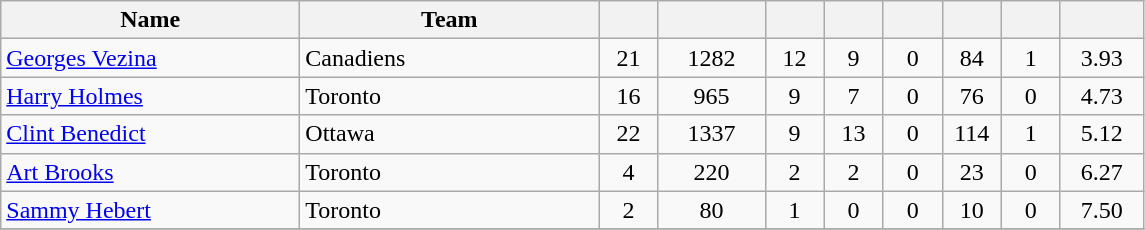<table class="wikitable sortable">
<tr>
<th style="width:12em" class="unsortable">Name</th>
<th style="width:12em" class="unsortable">Team</th>
<th style="width:2em"></th>
<th style="width:4em"></th>
<th style="width:2em"></th>
<th style="width:2em"></th>
<th style="width:2em"></th>
<th style="width:2em"></th>
<th style="width:2em"></th>
<th style="width:3em"><a href='#'></a></th>
</tr>
<tr align="center">
<td align="left"><a href='#'>Georges Vezina</a></td>
<td align="left">Canadiens</td>
<td>21</td>
<td>1282</td>
<td>12</td>
<td>9</td>
<td>0</td>
<td>84</td>
<td>1</td>
<td>3.93</td>
</tr>
<tr align="center">
<td align="left"><a href='#'>Harry Holmes</a></td>
<td align="left">Toronto</td>
<td>16</td>
<td>965</td>
<td>9</td>
<td>7</td>
<td>0</td>
<td>76</td>
<td>0</td>
<td>4.73</td>
</tr>
<tr align="center">
<td align="left"><a href='#'>Clint Benedict</a></td>
<td align="left">Ottawa</td>
<td>22</td>
<td>1337</td>
<td>9</td>
<td>13</td>
<td>0</td>
<td>114</td>
<td>1</td>
<td>5.12</td>
</tr>
<tr align="center">
<td align="left"><a href='#'>Art Brooks</a></td>
<td align="left">Toronto</td>
<td>4</td>
<td>220</td>
<td>2</td>
<td>2</td>
<td>0</td>
<td>23</td>
<td>0</td>
<td>6.27</td>
</tr>
<tr align="center">
<td align="left"><a href='#'>Sammy Hebert</a></td>
<td align="left">Toronto</td>
<td>2</td>
<td>80</td>
<td>1</td>
<td>0</td>
<td>0</td>
<td>10</td>
<td>0</td>
<td>7.50</td>
</tr>
<tr>
</tr>
</table>
